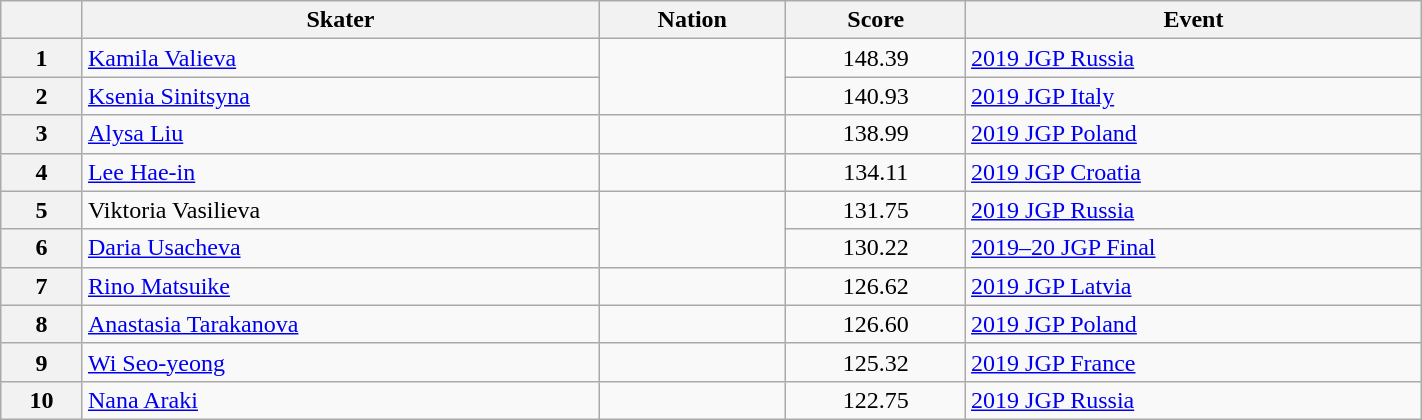<table class="wikitable sortable" style="text-align:left; width:75%">
<tr>
<th scope="col"></th>
<th scope="col">Skater</th>
<th scope="col">Nation</th>
<th scope="col">Score</th>
<th scope="col">Event</th>
</tr>
<tr>
<th scope="row">1</th>
<td><a href='#'>Kamila Valieva</a></td>
<td rowspan="2"></td>
<td style="text-align:center;">148.39</td>
<td><a href='#'>2019 JGP Russia</a></td>
</tr>
<tr>
<th scope="row">2</th>
<td><a href='#'>Ksenia Sinitsyna</a></td>
<td style="text-align:center;">140.93</td>
<td><a href='#'>2019 JGP Italy</a></td>
</tr>
<tr>
<th scope="row">3</th>
<td><a href='#'>Alysa Liu</a></td>
<td></td>
<td style="text-align:center;">138.99</td>
<td><a href='#'>2019 JGP Poland</a></td>
</tr>
<tr>
<th scope="row">4</th>
<td><a href='#'>Lee Hae-in</a></td>
<td></td>
<td style="text-align:center;">134.11</td>
<td><a href='#'>2019 JGP Croatia</a></td>
</tr>
<tr>
<th scope="row">5</th>
<td>Viktoria Vasilieva</td>
<td rowspan="2"></td>
<td style="text-align:center;">131.75</td>
<td><a href='#'>2019 JGP Russia</a></td>
</tr>
<tr>
<th scope="row">6</th>
<td><a href='#'>Daria Usacheva</a></td>
<td style="text-align:center;">130.22</td>
<td><a href='#'>2019–20 JGP Final</a></td>
</tr>
<tr>
<th scope="row">7</th>
<td><a href='#'>Rino Matsuike</a></td>
<td></td>
<td style="text-align:center;">126.62</td>
<td><a href='#'>2019 JGP Latvia</a></td>
</tr>
<tr>
<th scope="row">8</th>
<td><a href='#'>Anastasia Tarakanova</a></td>
<td></td>
<td style="text-align:center;">126.60</td>
<td><a href='#'>2019 JGP Poland</a></td>
</tr>
<tr>
<th scope="row">9</th>
<td><a href='#'>Wi Seo-yeong</a></td>
<td></td>
<td style="text-align:center;">125.32</td>
<td><a href='#'>2019 JGP France</a></td>
</tr>
<tr>
<th scope="row">10</th>
<td><a href='#'>Nana Araki</a></td>
<td></td>
<td style="text-align:center;">122.75</td>
<td><a href='#'>2019 JGP Russia</a></td>
</tr>
</table>
